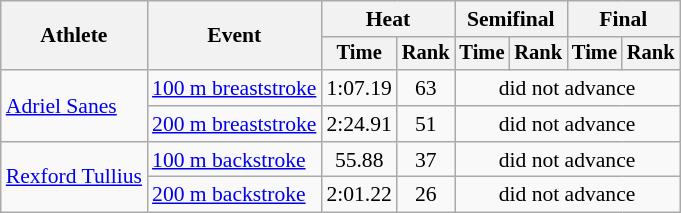<table class=wikitable style="font-size:90%">
<tr>
<th rowspan="2">Athlete</th>
<th rowspan="2">Event</th>
<th colspan="2">Heat</th>
<th colspan="2">Semifinal</th>
<th colspan="2">Final</th>
</tr>
<tr style="font-size:95%">
<th>Time</th>
<th>Rank</th>
<th>Time</th>
<th>Rank</th>
<th>Time</th>
<th>Rank</th>
</tr>
<tr align=center>
<td align=left rowspan=2><a href='#'>Adriel Sanes</a></td>
<td align=left><a href='#'>100 m breaststroke</a></td>
<td>1:07.19</td>
<td>63</td>
<td colspan=4>did not advance</td>
</tr>
<tr align=center>
<td align=left><a href='#'>200 m breaststroke</a></td>
<td>2:24.91</td>
<td>51</td>
<td colspan=4>did not advance</td>
</tr>
<tr align=center>
<td align=left rowspan=2><a href='#'>Rexford Tullius</a></td>
<td align=left><a href='#'>100 m backstroke</a></td>
<td>55.88</td>
<td>37</td>
<td colspan=4>did not advance</td>
</tr>
<tr align=center>
<td align=left><a href='#'>200 m backstroke</a></td>
<td>2:01.22</td>
<td>26</td>
<td colspan=4>did not advance</td>
</tr>
</table>
